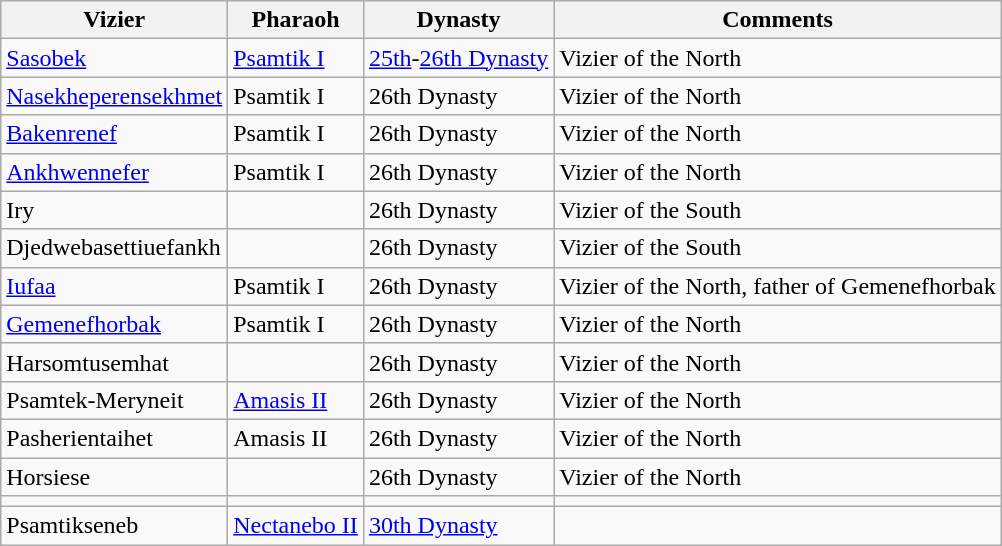<table class="wikitable" style="margin:auto;">
<tr>
<th>Vizier</th>
<th>Pharaoh</th>
<th>Dynasty</th>
<th>Comments</th>
</tr>
<tr>
<td><a href='#'>Sasobek</a></td>
<td><a href='#'>Psamtik I</a></td>
<td><a href='#'>25th</a>-<a href='#'>26th Dynasty</a></td>
<td>Vizier of the North</td>
</tr>
<tr>
<td><a href='#'>Nasekheperensekhmet</a></td>
<td>Psamtik I</td>
<td>26th Dynasty</td>
<td>Vizier of the North</td>
</tr>
<tr>
<td><a href='#'>Bakenrenef</a></td>
<td>Psamtik I</td>
<td>26th Dynasty</td>
<td>Vizier of the North</td>
</tr>
<tr>
<td><a href='#'>Ankhwennefer</a></td>
<td>Psamtik I</td>
<td>26th Dynasty</td>
<td>Vizier of the North</td>
</tr>
<tr>
<td>Iry</td>
<td></td>
<td>26th Dynasty</td>
<td>Vizier of the South</td>
</tr>
<tr>
<td>Djedwebasettiuefankh</td>
<td></td>
<td>26th Dynasty</td>
<td>Vizier of the South</td>
</tr>
<tr>
<td><a href='#'>Iufaa</a></td>
<td>Psamtik I</td>
<td>26th Dynasty</td>
<td>Vizier of the North, father of Gemenefhorbak</td>
</tr>
<tr>
<td><a href='#'>Gemenefhorbak</a></td>
<td>Psamtik I</td>
<td>26th Dynasty</td>
<td>Vizier of the North</td>
</tr>
<tr>
<td>Harsomtusemhat</td>
<td></td>
<td>26th Dynasty</td>
<td>Vizier of the North</td>
</tr>
<tr>
<td>Psamtek-Meryneit</td>
<td><a href='#'>Amasis II</a></td>
<td>26th Dynasty</td>
<td>Vizier of the North</td>
</tr>
<tr>
<td>Pasherientaihet</td>
<td>Amasis II</td>
<td>26th Dynasty</td>
<td>Vizier of the North</td>
</tr>
<tr>
<td>Horsiese</td>
<td></td>
<td>26th Dynasty</td>
<td>Vizier of the North</td>
</tr>
<tr>
<td></td>
<td></td>
<td></td>
<td></td>
</tr>
<tr>
<td>Psamtikseneb</td>
<td><a href='#'>Nectanebo II</a></td>
<td><a href='#'>30th Dynasty</a></td>
<td></td>
</tr>
</table>
